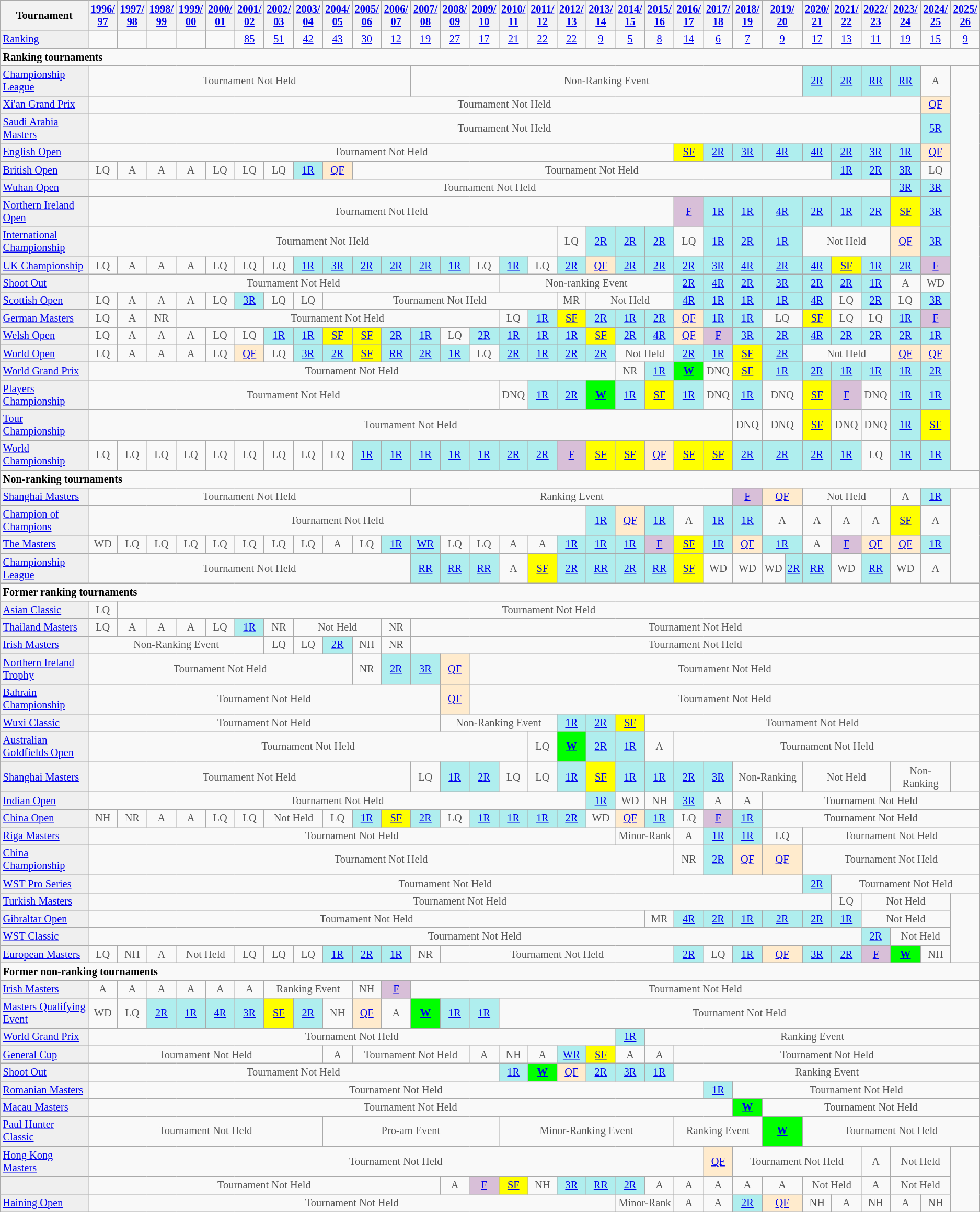<table class="wikitable" style="font-size:85%;">
<tr>
<th>Tournament</th>
<th><a href='#'>1996/<br>97</a></th>
<th><a href='#'>1997/<br>98</a></th>
<th><a href='#'>1998/<br>99</a></th>
<th><a href='#'>1999/<br>00</a></th>
<th><a href='#'>2000/<br>01</a></th>
<th><a href='#'>2001/<br>02</a></th>
<th><a href='#'>2002/<br>03</a></th>
<th><a href='#'>2003/<br>04</a></th>
<th><a href='#'>2004/<br>05</a></th>
<th><a href='#'>2005/<br>06</a></th>
<th><a href='#'>2006/<br>07</a></th>
<th><a href='#'>2007/<br>08</a></th>
<th><a href='#'>2008/<br>09</a></th>
<th><a href='#'>2009/<br>10</a></th>
<th><a href='#'>2010/<br>11</a></th>
<th><a href='#'>2011/<br>12</a></th>
<th><a href='#'>2012/<br>13</a></th>
<th><a href='#'>2013/<br>14</a></th>
<th><a href='#'>2014/<br>15</a></th>
<th><a href='#'>2015/<br>16</a></th>
<th><a href='#'>2016/<br>17</a></th>
<th><a href='#'>2017/<br>18</a></th>
<th><a href='#'>2018/<br>19</a></th>
<th colspan="2"><a href='#'>2019/<br>20</a></th>
<th><a href='#'>2020/<br>21</a></th>
<th><a href='#'>2021/<br>22</a></th>
<th><a href='#'>2022/<br>23</a></th>
<th><a href='#'>2023/<br>24</a></th>
<th><a href='#'>2024/<br>25</a></th>
<th><a href='#'>2025/<br>26</a></th>
</tr>
<tr>
<td style="background:#EFEFEF;"><a href='#'>Ranking</a></td>
<td align="center"></td>
<td align="center"></td>
<td align="center"></td>
<td align="center"></td>
<td align="center"></td>
<td align="center"><a href='#'>85</a></td>
<td align="center"><a href='#'>51</a></td>
<td align="center"><a href='#'>42</a></td>
<td align="center"><a href='#'>43</a></td>
<td align="center"><a href='#'>30</a></td>
<td align="center"><a href='#'>12</a></td>
<td align="center"><a href='#'>19</a></td>
<td align="center"><a href='#'>27</a></td>
<td align="center"><a href='#'>17</a></td>
<td align="center"><a href='#'>21</a></td>
<td align="center"><a href='#'>22</a></td>
<td align="center"><a href='#'>22</a></td>
<td align="center"><a href='#'>9</a></td>
<td align="center"><a href='#'>5</a></td>
<td align="center"><a href='#'>8</a></td>
<td align="center"><a href='#'>14</a></td>
<td align="center"><a href='#'>6</a></td>
<td align="center"><a href='#'>7</a></td>
<td align="center" colspan="2"><a href='#'>9</a></td>
<td align="center"><a href='#'>17</a></td>
<td align="center"><a href='#'>13</a></td>
<td align="center"><a href='#'>11</a></td>
<td align="center"><a href='#'>19</a></td>
<td align="center"><a href='#'>15</a></td>
<td align="center"><a href='#'>9</a></td>
</tr>
<tr>
<td colspan="40"><strong>Ranking tournaments</strong></td>
</tr>
<tr>
<td style="background:#EFEFEF;"><a href='#'>Championship League</a></td>
<td align="center" colspan="11" style="color:#555555;">Tournament Not Held</td>
<td align="center" colspan="14" style="color:#555555;">Non-Ranking Event</td>
<td align="center" style="background:#afeeee;"><a href='#'>2R</a></td>
<td align="center" style="background:#afeeee;"><a href='#'>2R</a></td>
<td align="center" style="background:#afeeee;"><a href='#'>RR</a></td>
<td align="center" style="background:#afeeee;"><a href='#'>RR</a></td>
<td align="center" style="color:#555555;">A</td>
</tr>
<tr>
<td style="background:#EFEFEF;"><a href='#'>Xi'an Grand Prix</a></td>
<td align="center" colspan="29" style="color:#555555;">Tournament Not Held</td>
<td align="center" style="background:#ffebcd;"><a href='#'>QF</a></td>
</tr>
<tr>
<td style="background:#EFEFEF;"><a href='#'>Saudi Arabia Masters</a></td>
<td align="center" colspan="29" style="color:#555555;">Tournament Not Held</td>
<td align="center" style="background:#afeeee;"><a href='#'>5R</a></td>
</tr>
<tr>
<td style="background:#EFEFEF;"><a href='#'>English Open</a></td>
<td align="center" colspan="20" style="color:#555555;">Tournament Not Held</td>
<td align="center" style="background:yellow;"><a href='#'>SF</a></td>
<td align="center" style="background:#afeeee;"><a href='#'>2R</a></td>
<td align="center" style="background:#afeeee;"><a href='#'>3R</a></td>
<td align="center" colspan="2" style="background:#afeeee;"><a href='#'>4R</a></td>
<td align="center" style="background:#afeeee;"><a href='#'>4R</a></td>
<td align="center" style="background:#afeeee;"><a href='#'>2R</a></td>
<td align="center" style="background:#afeeee;"><a href='#'>3R</a></td>
<td align="center" style="background:#afeeee;"><a href='#'>1R</a></td>
<td align="center" style="background:#ffebcd;"><a href='#'>QF</a></td>
</tr>
<tr>
<td style="background:#EFEFEF;"><a href='#'>British Open</a></td>
<td align="center" style="color:#555555;">LQ</td>
<td align="center" style="color:#555555;">A</td>
<td align="center" style="color:#555555;">A</td>
<td align="center" style="color:#555555;">A</td>
<td align="center" style="color:#555555;">LQ</td>
<td align="center" style="color:#555555;">LQ</td>
<td align="center" style="color:#555555;">LQ</td>
<td align="center" style="background:#afeeee;"><a href='#'>1R</a></td>
<td align="center" style="background:#ffebcd;"><a href='#'>QF</a></td>
<td align="center" colspan="17" style="color:#555555;">Tournament Not Held</td>
<td align="center" style="background:#afeeee;"><a href='#'>1R</a></td>
<td align="center" style="background:#afeeee;"><a href='#'>2R</a></td>
<td align="center" style="background:#afeeee;"><a href='#'>3R</a></td>
<td align="center" style="color:#555555;">LQ</td>
</tr>
<tr>
<td style="background:#EFEFEF;"><a href='#'>Wuhan Open</a></td>
<td align="center" colspan="28" style="color:#555555;">Tournament Not Held</td>
<td align="center" style="background:#afeeee;"><a href='#'>3R</a></td>
<td align="center" style="background:#afeeee;"><a href='#'>3R</a></td>
</tr>
<tr>
<td style="background:#EFEFEF;"><a href='#'>Northern Ireland Open</a></td>
<td align="center" colspan="20" style="color:#555555;">Tournament Not Held</td>
<td align="center" style="background:thistle;"><a href='#'>F</a></td>
<td align="center" style="background:#afeeee;"><a href='#'>1R</a></td>
<td align="center" style="background:#afeeee;"><a href='#'>1R</a></td>
<td align="center" colspan="2" style="background:#afeeee;"><a href='#'>4R</a></td>
<td align="center" style="background:#afeeee;"><a href='#'>2R</a></td>
<td align="center" style="background:#afeeee;"><a href='#'>1R</a></td>
<td align="center" style="background:#afeeee;"><a href='#'>2R</a></td>
<td align="center" style="background:yellow;"><a href='#'>SF</a></td>
<td align="center" style="background:#afeeee;"><a href='#'>3R</a></td>
</tr>
<tr>
<td style="background:#EFEFEF;"><a href='#'>International Championship</a></td>
<td align="center" colspan="16" style="color:#555555;">Tournament Not Held</td>
<td align="center" style="color:#555555;">LQ</td>
<td align="center" style="background:#afeeee;"><a href='#'>2R</a></td>
<td align="center" style="background:#afeeee;"><a href='#'>2R</a></td>
<td align="center" style="background:#afeeee;"><a href='#'>2R</a></td>
<td align="center" style="color:#555555;">LQ</td>
<td align="center" style="background:#afeeee;"><a href='#'>1R</a></td>
<td align="center" style="background:#afeeee;"><a href='#'>2R</a></td>
<td align="center" colspan="2" style="background:#afeeee;"><a href='#'>1R</a></td>
<td align="center" colspan="3" style="color:#555555;">Not Held</td>
<td align="center" style="background:#ffebcd;"><a href='#'>QF</a></td>
<td align="center" style="background:#afeeee;"><a href='#'>3R</a></td>
</tr>
<tr>
<td style="background:#EFEFEF;"><a href='#'>UK Championship</a></td>
<td align="center" style="color:#555555;">LQ</td>
<td align="center" style="color:#555555;">A</td>
<td align="center" style="color:#555555;">A</td>
<td align="center" style="color:#555555;">A</td>
<td align="center" style="color:#555555;">LQ</td>
<td align="center" style="color:#555555;">LQ</td>
<td align="center" style="color:#555555;">LQ</td>
<td align="center" style="background:#afeeee;"><a href='#'>1R</a></td>
<td align="center" style="background:#afeeee;"><a href='#'>3R</a></td>
<td align="center" style="background:#afeeee;"><a href='#'>2R</a></td>
<td align="center" style="background:#afeeee;"><a href='#'>2R</a></td>
<td align="center" style="background:#afeeee;"><a href='#'>2R</a></td>
<td align="center" style="background:#afeeee;"><a href='#'>1R</a></td>
<td align="center" style="color:#555555;">LQ</td>
<td align="center" style="background:#afeeee;"><a href='#'>1R</a></td>
<td align="center" style="color:#555555;">LQ</td>
<td align="center" style="background:#afeeee;"><a href='#'>2R</a></td>
<td align="center" style="background:#ffebcd;"><a href='#'>QF</a></td>
<td align="center" style="background:#afeeee;"><a href='#'>2R</a></td>
<td align="center" style="background:#afeeee;"><a href='#'>2R</a></td>
<td align="center" style="background:#afeeee;"><a href='#'>2R</a></td>
<td align="center" style="background:#afeeee;"><a href='#'>3R</a></td>
<td align="center" style="background:#afeeee;"><a href='#'>4R</a></td>
<td align="center" colspan="2" style="background:#afeeee;"><a href='#'>2R</a></td>
<td align="center" style="background:#afeeee;"><a href='#'>4R</a></td>
<td align="center" style="background:yellow;"><a href='#'>SF</a></td>
<td align="center" style="background:#afeeee;"><a href='#'>1R</a></td>
<td align="center" style="background:#afeeee;"><a href='#'>2R</a></td>
<td align="center" style="background:thistle;"><a href='#'>F</a></td>
</tr>
<tr>
<td style="background:#EFEFEF;"><a href='#'>Shoot Out</a></td>
<td align="center" colspan="14" style="color:#555555;">Tournament Not Held</td>
<td align="center" colspan="6" style="color:#555555;">Non-ranking Event</td>
<td align="center" style="background:#afeeee;"><a href='#'>2R</a></td>
<td align="center" style="background:#afeeee;"><a href='#'>4R</a></td>
<td align="center" style="background:#afeeee;"><a href='#'>2R</a></td>
<td align="center" colspan="2" style="background:#afeeee;"><a href='#'>3R</a></td>
<td align="center" style="background:#afeeee;"><a href='#'>2R</a></td>
<td align="center" style="background:#afeeee;"><a href='#'>2R</a></td>
<td align="center" style="background:#afeeee;"><a href='#'>1R</a></td>
<td align="center" style="color:#555555;">A</td>
<td align="center" style="color:#555555;">WD</td>
</tr>
<tr>
<td style="background:#EFEFEF;"><a href='#'>Scottish Open</a></td>
<td align="center" style="color:#555555;">LQ</td>
<td align="center" style="color:#555555;">A</td>
<td align="center" style="color:#555555;">A</td>
<td align="center" style="color:#555555;">A</td>
<td align="center" style="color:#555555;">LQ</td>
<td align="center" style="background:#afeeee;"><a href='#'>3R</a></td>
<td align="center" style="color:#555555;">LQ</td>
<td align="center" style="color:#555555;">LQ</td>
<td align="center" colspan="8" style="color:#555555;">Tournament Not Held</td>
<td align="center" style="color:#555555;">MR</td>
<td align="center" colspan="3" style="color:#555555;">Not Held</td>
<td align="center" style="background:#afeeee;"><a href='#'>4R</a></td>
<td align="center" style="background:#afeeee;"><a href='#'>1R</a></td>
<td align="center" style="background:#afeeee;"><a href='#'>1R</a></td>
<td align="center" colspan="2" style="background:#afeeee;"><a href='#'>1R</a></td>
<td align="center" style="background:#afeeee;"><a href='#'>4R</a></td>
<td align="center" style="color:#555555;">LQ</td>
<td align="center" style="background:#afeeee;"><a href='#'>2R</a></td>
<td align="center" style="color:#555555;">LQ</td>
<td align="center" style="background:#afeeee;"><a href='#'>3R</a></td>
</tr>
<tr>
<td style="background:#EFEFEF;"><a href='#'>German Masters</a></td>
<td align="center" style="color:#555555;">LQ</td>
<td align="center" style="color:#555555;">A</td>
<td align="center" style="color:#555555;">NR</td>
<td align="center" colspan="11" style="color:#555555;">Tournament Not Held</td>
<td align="center" style="color:#555555;">LQ</td>
<td align="center" style="background:#afeeee;"><a href='#'>1R</a></td>
<td align="center" style="background:yellow;"><a href='#'>SF</a></td>
<td align="center" style="background:#afeeee;"><a href='#'>2R</a></td>
<td align="center" style="background:#afeeee;"><a href='#'>1R</a></td>
<td align="center" style="background:#afeeee;"><a href='#'>2R</a></td>
<td align="center" style="background:#ffebcd;"><a href='#'>QF</a></td>
<td align="center" style="background:#afeeee;"><a href='#'>1R</a></td>
<td align="center" style="background:#afeeee;"><a href='#'>1R</a></td>
<td align="center" colspan="2" style="color:#555555;">LQ</td>
<td align="center" style="background:yellow;"><a href='#'>SF</a></td>
<td align="center" style="color:#555555;">LQ</td>
<td align="center" style="color:#555555;">LQ</td>
<td align="center" style="background:#afeeee;"><a href='#'>1R</a></td>
<td align="center" style="background:thistle;"><a href='#'>F</a></td>
</tr>
<tr>
<td style="background:#EFEFEF;"><a href='#'>Welsh Open</a></td>
<td align="center" style="color:#555555;">LQ</td>
<td align="center" style="color:#555555;">A</td>
<td align="center" style="color:#555555;">A</td>
<td align="center" style="color:#555555;">A</td>
<td align="center" style="color:#555555;">LQ</td>
<td align="center" style="color:#555555;">LQ</td>
<td align="center" style="background:#afeeee;"><a href='#'>1R</a></td>
<td align="center" style="background:#afeeee;"><a href='#'>1R</a></td>
<td align="center" style="background:yellow;"><a href='#'>SF</a></td>
<td align="center" style="background:yellow;"><a href='#'>SF</a></td>
<td align="center" style="background:#afeeee;"><a href='#'>2R</a></td>
<td align="center" style="background:#afeeee;"><a href='#'>1R</a></td>
<td align="center" style="color:#555555;">LQ</td>
<td align="center" style="background:#afeeee;"><a href='#'>2R</a></td>
<td align="center" style="background:#afeeee;"><a href='#'>1R</a></td>
<td align="center" style="background:#afeeee;"><a href='#'>1R</a></td>
<td align="center" style="background:#afeeee;"><a href='#'>1R</a></td>
<td align="center" style="background:yellow;"><a href='#'>SF</a></td>
<td align="center" style="background:#afeeee;"><a href='#'>2R</a></td>
<td align="center" style="background:#afeeee;"><a href='#'>4R</a></td>
<td align="center" style="background:#ffebcd;"><a href='#'>QF</a></td>
<td align="center" style="background:thistle;"><a href='#'>F</a></td>
<td align="center" style="background:#afeeee;"><a href='#'>3R</a></td>
<td align="center" colspan="2" style="background:#afeeee;"><a href='#'>2R</a></td>
<td align="center" style="background:#afeeee;"><a href='#'>4R</a></td>
<td align="center" style="background:#afeeee;"><a href='#'>2R</a></td>
<td align="center" style="background:#afeeee;"><a href='#'>2R</a></td>
<td align="center" style="background:#afeeee;"><a href='#'>2R</a></td>
<td align="center" style="background:#afeeee;"><a href='#'>1R</a></td>
</tr>
<tr>
<td style="background:#EFEFEF;"><a href='#'>World Open</a></td>
<td align="center" style="color:#555555;">LQ</td>
<td align="center" style="color:#555555;">A</td>
<td align="center" style="color:#555555;">A</td>
<td align="center" style="color:#555555;">A</td>
<td align="center" style="color:#555555;">LQ</td>
<td align="center" style="background:#ffebcd;"><a href='#'>QF</a></td>
<td align="center" style="color:#555555;">LQ</td>
<td align="center" style="background:#afeeee;"><a href='#'>3R</a></td>
<td align="center" style="background:#afeeee;"><a href='#'>2R</a></td>
<td align="center" style="background:yellow;"><a href='#'>SF</a></td>
<td align="center" style="background:#afeeee;"><a href='#'>RR</a></td>
<td align="center" style="background:#afeeee;"><a href='#'>2R</a></td>
<td align="center" style="background:#afeeee;"><a href='#'>1R</a></td>
<td align="center" style="color:#555555;">LQ</td>
<td align="center" style="background:#afeeee;"><a href='#'>2R</a></td>
<td align="center" style="background:#afeeee;"><a href='#'>1R</a></td>
<td align="center" style="background:#afeeee;"><a href='#'>2R</a></td>
<td align="center" style="background:#afeeee;"><a href='#'>2R</a></td>
<td align="center" colspan="2" style="color:#555555;">Not Held</td>
<td align="center" style="background:#afeeee;"><a href='#'>2R</a></td>
<td align="center" style="background:#afeeee;"><a href='#'>1R</a></td>
<td align="center" style="background:yellow;"><a href='#'>SF</a></td>
<td align="center" colspan="2" style="background:#afeeee;"><a href='#'>2R</a></td>
<td align="center" colspan="3" style="color:#555555;">Not Held</td>
<td align="center" style="background:#ffebcd;"><a href='#'>QF</a></td>
<td align="center" style="background:#ffebcd;"><a href='#'>QF</a></td>
</tr>
<tr>
<td style="background:#EFEFEF;"><a href='#'>World Grand Prix</a></td>
<td align="center" colspan="18" style="color:#555555;">Tournament Not Held</td>
<td align="center" style="color:#555555;">NR</td>
<td align="center" style="background:#afeeee;"><a href='#'>1R</a></td>
<td align="center" style="background:#00ff00;"><a href='#'><strong>W</strong></a></td>
<td align="center" style="color:#555555;">DNQ</td>
<td align="center" style="background:yellow;"><a href='#'>SF</a></td>
<td align="center" colspan="2" style="background:#afeeee;"><a href='#'>1R</a></td>
<td align="center" style="background:#afeeee;"><a href='#'>2R</a></td>
<td align="center" style="background:#afeeee;"><a href='#'>1R</a></td>
<td align="center" style="background:#afeeee;"><a href='#'>1R</a></td>
<td align="center" style="background:#afeeee;"><a href='#'>1R</a></td>
<td align="center" style="background:#afeeee;"><a href='#'>2R</a></td>
</tr>
<tr>
<td style="background:#EFEFEF;"><a href='#'>Players Championship</a></td>
<td align="center" colspan="14" style="color:#555555;">Tournament Not Held</td>
<td align="center" style="color:#555555;">DNQ</td>
<td align="center" style="background:#afeeee;"><a href='#'>1R</a></td>
<td align="center" style="background:#afeeee;"><a href='#'>2R</a></td>
<td align="center" style="background:#00ff00;"><a href='#'><strong>W</strong></a></td>
<td align="center" style="background:#afeeee;"><a href='#'>1R</a></td>
<td align="center" style="background:yellow;"><a href='#'>SF</a></td>
<td align="center" style="background:#afeeee;"><a href='#'>1R</a></td>
<td align="center" style="color:#555555;">DNQ</td>
<td align="center" style="background:#afeeee;"><a href='#'>1R</a></td>
<td align="center" colspan="2" style="color:#555555;">DNQ</td>
<td align="center" style="background:yellow;"><a href='#'>SF</a></td>
<td align="center" style="background:thistle;"><a href='#'>F</a></td>
<td align="center" style="color:#555555;">DNQ</td>
<td align="center" style="background:#afeeee;"><a href='#'>1R</a></td>
<td align="center" style="background:#afeeee;"><a href='#'>1R</a></td>
</tr>
<tr>
<td style="background:#EFEFEF;"><a href='#'>Tour Championship</a></td>
<td align="center" colspan="22" style="color:#555555;">Tournament Not Held</td>
<td align="center" style="color:#555555;">DNQ</td>
<td align="center" colspan="2" style="color:#555555;">DNQ</td>
<td align="center" style="background:yellow;"><a href='#'>SF</a></td>
<td align="center" style="color:#555555;">DNQ</td>
<td align="center" style="color:#555555;">DNQ</td>
<td align="center" style="background:#afeeee;"><a href='#'>1R</a></td>
<td align="center" style="background:yellow;"><a href='#'>SF</a></td>
</tr>
<tr>
<td style="background:#EFEFEF;"><a href='#'>World Championship</a></td>
<td align="center" style="color:#555555;">LQ</td>
<td align="center" style="color:#555555;">LQ</td>
<td align="center" style="color:#555555;">LQ</td>
<td align="center" style="color:#555555;">LQ</td>
<td align="center" style="color:#555555;">LQ</td>
<td align="center" style="color:#555555;">LQ</td>
<td align="center" style="color:#555555;">LQ</td>
<td align="center" style="color:#555555;">LQ</td>
<td align="center" style="color:#555555;">LQ</td>
<td align="center" style="background:#afeeee;"><a href='#'>1R</a></td>
<td align="center" style="background:#afeeee;"><a href='#'>1R</a></td>
<td align="center" style="background:#afeeee;"><a href='#'>1R</a></td>
<td align="center" style="background:#afeeee;"><a href='#'>1R</a></td>
<td align="center" style="background:#afeeee;"><a href='#'>1R</a></td>
<td align="center" style="background:#afeeee;"><a href='#'>2R</a></td>
<td align="center" style="background:#afeeee;"><a href='#'>2R</a></td>
<td align="center" style="background:thistle;"><a href='#'>F</a></td>
<td align="center" style="background:yellow;"><a href='#'>SF</a></td>
<td align="center" style="background:yellow;"><a href='#'>SF</a></td>
<td align="center" style="background:#ffebcd;"><a href='#'>QF</a></td>
<td align="center" style="background:yellow;"><a href='#'>SF</a></td>
<td align="center" style="background:yellow;"><a href='#'>SF</a></td>
<td align="center" style="background:#afeeee;"><a href='#'>2R</a></td>
<td align="center" colspan="2" style="background:#afeeee;"><a href='#'>2R</a></td>
<td align="center" style="background:#afeeee;"><a href='#'>2R</a></td>
<td align="center" style="background:#afeeee;"><a href='#'>1R</a></td>
<td align="center" style="color:#555555;">LQ</td>
<td align="center" style="background:#afeeee;"><a href='#'>1R</a></td>
<td align="center" style="background:#afeeee;"><a href='#'>1R</a></td>
</tr>
<tr>
<td colspan="40"><strong>Non-ranking tournaments</strong></td>
</tr>
<tr>
<td style="background:#EFEFEF;"><a href='#'>Shanghai Masters</a></td>
<td align="center" colspan="11" style="color:#555555;">Tournament Not Held</td>
<td align="center" colspan="11" style="color:#555555;">Ranking Event</td>
<td align="center" style="background:thistle;"><a href='#'>F</a></td>
<td align="center" colspan="2" style="background:#ffebcd;"><a href='#'>QF</a></td>
<td align="center" colspan="3" style="color:#555555;">Not Held</td>
<td align="center" style="color:#555555;">A</td>
<td align="center" style="background:#afeeee;"><a href='#'>1R</a></td>
</tr>
<tr>
<td style="background:#EFEFEF;"><a href='#'>Champion of Champions</a></td>
<td align="center" colspan="17" style="color:#555555;">Tournament Not Held</td>
<td align="center" style="background:#afeeee;"><a href='#'>1R</a></td>
<td align="center" style="background:#ffebcd;"><a href='#'>QF</a></td>
<td align="center" style="background:#afeeee;"><a href='#'>1R</a></td>
<td align="center" style="color:#555555;">A</td>
<td align="center" style="background:#afeeee;"><a href='#'>1R</a></td>
<td align="center" style="background:#afeeee;"><a href='#'>1R</a></td>
<td align="center" colspan="2" style="color:#555555;">A</td>
<td align="center" style="color:#555555;">A</td>
<td align="center" style="color:#555555;">A</td>
<td align="center" style="color:#555555;">A</td>
<td align="center" style="background:yellow;"><a href='#'>SF</a></td>
<td align="center" style="color:#555555;">A</td>
</tr>
<tr>
<td style="background:#EFEFEF;"><a href='#'>The Masters</a></td>
<td align="center" style="color:#555555;">WD</td>
<td align="center" style="color:#555555;">LQ</td>
<td align="center" style="color:#555555;">LQ</td>
<td align="center" style="color:#555555;">LQ</td>
<td align="center" style="color:#555555;">LQ</td>
<td align="center" style="color:#555555;">LQ</td>
<td align="center" style="color:#555555;">LQ</td>
<td align="center" style="color:#555555;">LQ</td>
<td align="center" style="color:#555555;">A</td>
<td align="center" style="color:#555555;">LQ</td>
<td align="center" style="background:#afeeee;"><a href='#'>1R</a></td>
<td align="center" style="background:#afeeee;"><a href='#'>WR</a></td>
<td align="center" style="color:#555555;">LQ</td>
<td align="center" style="color:#555555;">LQ</td>
<td align="center" style="color:#555555;">A</td>
<td align="center" style="color:#555555;">A</td>
<td align="center" style="background:#afeeee;"><a href='#'>1R</a></td>
<td align="center" style="background:#afeeee;"><a href='#'>1R</a></td>
<td align="center" style="background:#afeeee;"><a href='#'>1R</a></td>
<td align="center" style="background:thistle;"><a href='#'>F</a></td>
<td align="center" style="background:yellow;"><a href='#'>SF</a></td>
<td align="center" style="background:#afeeee;"><a href='#'>1R</a></td>
<td align="center" style="background:#ffebcd;"><a href='#'>QF</a></td>
<td align="center" colspan="2" style="background:#afeeee;"><a href='#'>1R</a></td>
<td align="center" style="color:#555555;">A</td>
<td align="center" style="background:thistle;"><a href='#'>F</a></td>
<td align="center" style="background:#ffebcd;"><a href='#'>QF</a></td>
<td align="center" style="background:#ffebcd;"><a href='#'>QF</a></td>
<td align="center" style="background:#afeeee;"><a href='#'>1R</a></td>
</tr>
<tr>
<td style="background:#EFEFEF;"><a href='#'>Championship League</a></td>
<td align="center" colspan="11" style="color:#555555;">Tournament Not Held</td>
<td align="center" style="background:#afeeee;"><a href='#'>RR</a></td>
<td align="center" style="background:#afeeee;"><a href='#'>RR</a></td>
<td align="center" style="background:#afeeee;"><a href='#'>RR</a></td>
<td align="center" style="color:#555555;">A</td>
<td align="center" style="background:yellow;"><a href='#'>SF</a></td>
<td align="center" style="background:#afeeee;"><a href='#'>2R</a></td>
<td align="center" style="background:#afeeee;"><a href='#'>RR</a></td>
<td align="center" style="background:#afeeee;"><a href='#'>2R</a></td>
<td align="center" style="background:#afeeee;"><a href='#'>RR</a></td>
<td align="center" style="background:yellow;"><a href='#'>SF</a></td>
<td align="center" style="color:#555555;">WD</td>
<td align="center" style="color:#555555;">WD</td>
<td align="center" style="color:#555555;">WD</td>
<td align="center" style="background:#afeeee;"><a href='#'>2R</a></td>
<td align="center" style="background:#afeeee;"><a href='#'>RR</a></td>
<td align="center" style="color:#555555;">WD</td>
<td align="center" style="background:#afeeee;"><a href='#'>RR</a></td>
<td align="center" style="color:#555555;">WD</td>
<td align="center" style="color:#555555;">A</td>
</tr>
<tr>
<td colspan="40"><strong>Former ranking tournaments</strong></td>
</tr>
<tr>
<td style="background:#EFEFEF;"><a href='#'>Asian Classic</a></td>
<td align="center" style="color:#555555;">LQ</td>
<td align="center" colspan="40" style="color:#555555;">Tournament Not Held</td>
</tr>
<tr>
<td style="background:#EFEFEF;"><a href='#'>Thailand Masters</a></td>
<td align="center" style="color:#555555;">LQ</td>
<td align="center" style="color:#555555;">A</td>
<td align="center" style="color:#555555;">A</td>
<td align="center" style="color:#555555;">A</td>
<td align="center" style="color:#555555;">LQ</td>
<td align="center" style="background:#afeeee;"><a href='#'>1R</a></td>
<td align="center" style="color:#555555;">NR</td>
<td align="center" colspan="3" style="color:#555555;">Not Held</td>
<td align="center" style="color:#555555;">NR</td>
<td align="center" colspan="40" style="color:#555555;">Tournament Not Held</td>
</tr>
<tr>
<td style="background:#EFEFEF;"><a href='#'>Irish Masters</a></td>
<td align="center" colspan="6" style="color:#555555;">Non-Ranking Event</td>
<td align="center" style="color:#555555;">LQ</td>
<td align="center" style="color:#555555;">LQ</td>
<td align="center" style="background:#afeeee;"><a href='#'>2R</a></td>
<td align="center" style="color:#555555;">NH</td>
<td align="center" style="color:#555555;">NR</td>
<td align="center" colspan="40" style="color:#555555;">Tournament Not Held</td>
</tr>
<tr>
<td style="background:#EFEFEF;"><a href='#'>Northern Ireland Trophy</a></td>
<td align="center" colspan="9" style="color:#555555;">Tournament Not Held</td>
<td align="center" style="color:#555555;">NR</td>
<td align="center" style="background:#afeeee;"><a href='#'>2R</a></td>
<td align="center" style="background:#afeeee;"><a href='#'>3R</a></td>
<td align="center" style="background:#ffebcd;"><a href='#'>QF</a></td>
<td align="center" colspan="40" style="color:#555555;">Tournament Not Held</td>
</tr>
<tr>
<td style="background:#EFEFEF;"><a href='#'>Bahrain Championship</a></td>
<td align="center" colspan="12" style="color:#555555;">Tournament Not Held</td>
<td align="center" style="background:#ffebcd;"><a href='#'>QF</a></td>
<td align="center" colspan="40" style="color:#555555;">Tournament Not Held</td>
</tr>
<tr>
<td style="background:#EFEFEF;"><a href='#'>Wuxi Classic</a></td>
<td align="center" colspan="12" style="color:#555555;">Tournament Not Held</td>
<td align="center" colspan="4" style="color:#555555;">Non-Ranking Event</td>
<td align="center" style="background:#afeeee;"><a href='#'>1R</a></td>
<td align="center" style="background:#afeeee;"><a href='#'>2R</a></td>
<td align="center" style="background:yellow;"><a href='#'>SF</a></td>
<td align="center" colspan="40" style="color:#555555;">Tournament Not Held</td>
</tr>
<tr>
<td style="background:#EFEFEF;"><a href='#'>Australian Goldfields Open</a></td>
<td align="center" colspan="15" style="color:#555555;">Tournament Not Held</td>
<td align="center" style="color:#555555;">LQ</td>
<td align="center" style="background:#00ff00;"><a href='#'><strong>W</strong></a></td>
<td align="center" style="background:#afeeee;"><a href='#'>2R</a></td>
<td align="center" style="background:#afeeee;"><a href='#'>1R</a></td>
<td align="center" style="color:#555555;">A</td>
<td align="center" colspan="40" style="color:#555555;">Tournament Not Held</td>
</tr>
<tr>
<td style="background:#EFEFEF;"><a href='#'>Shanghai Masters</a></td>
<td align="center" colspan="11" style="color:#555555;">Tournament Not Held</td>
<td align="center" style="color:#555555;">LQ</td>
<td align="center" style="background:#afeeee;"><a href='#'>1R</a></td>
<td align="center" style="background:#afeeee;"><a href='#'>2R</a></td>
<td align="center" style="color:#555555;">LQ</td>
<td align="center" style="color:#555555;">LQ</td>
<td align="center" style="background:#afeeee;"><a href='#'>1R</a></td>
<td align="center" style="background:yellow;"><a href='#'>SF</a></td>
<td align="center" style="background:#afeeee;"><a href='#'>1R</a></td>
<td align="center" style="background:#afeeee;"><a href='#'>1R</a></td>
<td align="center" style="background:#afeeee;"><a href='#'>2R</a></td>
<td align="center" style="background:#afeeee;"><a href='#'>3R</a></td>
<td align="center" colspan="3" style="color:#555555;">Non-Ranking</td>
<td align="center" colspan="3" style="color:#555555;">Not Held</td>
<td align="center" colspan="2" style="color:#555555;">Non-Ranking</td>
</tr>
<tr>
<td style="background:#EFEFEF;"><a href='#'>Indian Open</a></td>
<td align="center" colspan="17" style="color:#555555;">Tournament Not Held</td>
<td align="center" style="background:#afeeee;"><a href='#'>1R</a></td>
<td align="center" style="color:#555555;">WD</td>
<td align="center" style="color:#555555;">NH</td>
<td align="center" style="background:#afeeee;"><a href='#'>3R</a></td>
<td align="center" style="color:#555555;">A</td>
<td align="center" style="color:#555555;">A</td>
<td align="center" colspan="40" style="color:#555555;">Tournament Not Held</td>
</tr>
<tr>
<td style="background:#EFEFEF;"><a href='#'>China Open</a></td>
<td align="center" style="color:#555555;">NH</td>
<td align="center" style="color:#555555;">NR</td>
<td align="center" style="color:#555555;">A</td>
<td align="center" style="color:#555555;">A</td>
<td align="center" style="color:#555555;">LQ</td>
<td align="center" style="color:#555555;">LQ</td>
<td align="center" colspan="2" style="color:#555555;">Not Held</td>
<td align="center" style="color:#555555;">LQ</td>
<td align="center" style="background:#afeeee;"><a href='#'>1R</a></td>
<td align="center" style="background:yellow;"><a href='#'>SF</a></td>
<td align="center" style="background:#afeeee;"><a href='#'>2R</a></td>
<td align="center" style="color:#555555;">LQ</td>
<td align="center" style="background:#afeeee;"><a href='#'>1R</a></td>
<td align="center" style="background:#afeeee;"><a href='#'>1R</a></td>
<td align="center" style="background:#afeeee;"><a href='#'>1R</a></td>
<td align="center" style="background:#afeeee;"><a href='#'>2R</a></td>
<td align="center" style="color:#555555;">WD</td>
<td align="center" style="background:#ffebcd;"><a href='#'>QF</a></td>
<td align="center" style="background:#afeeee;"><a href='#'>1R</a></td>
<td align="center" style="color:#555555;">LQ</td>
<td align="center" style="background:thistle;"><a href='#'>F</a></td>
<td align="center" style="background:#afeeee;"><a href='#'>1R</a></td>
<td align="center" colspan="40" style="color:#555555;">Tournament Not Held</td>
</tr>
<tr>
<td style="background:#EFEFEF;"><a href='#'>Riga Masters</a></td>
<td align="center" colspan="18" style="color:#555555;">Tournament Not Held</td>
<td align="center" colspan="2" style="color:#555555;">Minor-Rank</td>
<td align="center" style="color:#555555;">A</td>
<td align="center" style="background:#afeeee;"><a href='#'>1R</a></td>
<td align="center" style="background:#afeeee;"><a href='#'>1R</a></td>
<td align="center" colspan="2" style="color:#555555;">LQ</td>
<td align="center" colspan="40" style="color:#555555;">Tournament Not Held</td>
</tr>
<tr>
<td style="background:#EFEFEF;"><a href='#'>China Championship</a></td>
<td align="center" colspan="20" style="color:#555555;">Tournament Not Held</td>
<td align="center" style="color:#555555;">NR</td>
<td align="center" style="background:#afeeee;"><a href='#'>2R</a></td>
<td align="center" style="background:#ffebcd;"><a href='#'>QF</a></td>
<td align="center" colspan="2" style="background:#ffebcd;"><a href='#'>QF</a></td>
<td align="center" colspan="40" style="color:#555555;">Tournament Not Held</td>
</tr>
<tr>
<td style="background:#EFEFEF;"><a href='#'>WST Pro Series</a></td>
<td align="center" colspan="25" style="color:#555555;">Tournament Not Held</td>
<td align="center" style="background:#afeeee;"><a href='#'>2R</a></td>
<td align="center" colspan="40" style="color:#555555;">Tournament Not Held</td>
</tr>
<tr>
<td style="background:#EFEFEF;"><a href='#'>Turkish Masters</a></td>
<td align="center" colspan="26" style="color:#555555;">Tournament Not Held</td>
<td align="center" style="color:#555555;">LQ</td>
<td align="center" colspan="3" style="color:#555555;">Not Held</td>
</tr>
<tr>
<td style="background:#EFEFEF;"><a href='#'>Gibraltar Open</a></td>
<td align="center" colspan="19" style="color:#555555;">Tournament Not Held</td>
<td align="center" style="color:#555555;">MR</td>
<td align="center" style="background:#afeeee;"><a href='#'>4R</a></td>
<td align="center" style="background:#afeeee;"><a href='#'>2R</a></td>
<td align="center" style="background:#afeeee;"><a href='#'>1R</a></td>
<td align="center" colspan="2" style="background:#afeeee;"><a href='#'>2R</a></td>
<td align="center" style="background:#afeeee;"><a href='#'>2R</a></td>
<td align="center" style="background:#afeeee;"><a href='#'>1R</a></td>
<td align="center" colspan="3" style="color:#555555;">Not Held</td>
</tr>
<tr>
<td style="background:#EFEFEF;"><a href='#'>WST Classic</a></td>
<td align="center" colspan="27" style="color:#555555;">Tournament Not Held</td>
<td align="center" style="background:#afeeee;"><a href='#'>2R</a></td>
<td align="center" colspan="2" style="color:#555555;">Not Held</td>
</tr>
<tr>
<td style="background:#EFEFEF;"><a href='#'>European Masters</a></td>
<td align="center" style="color:#555555;">LQ</td>
<td align="center" style="color:#555555;">NH</td>
<td align="center" style="color:#555555;">A</td>
<td align="center" colspan="2" style="color:#555555;">Not Held</td>
<td align="center" style="color:#555555;">LQ</td>
<td align="center" style="color:#555555;">LQ</td>
<td align="center" style="color:#555555;">LQ</td>
<td align="center" style="background:#afeeee;"><a href='#'>1R</a></td>
<td align="center" style="background:#afeeee;"><a href='#'>2R</a></td>
<td align="center" style="background:#afeeee;"><a href='#'>1R</a></td>
<td align="center" style="color:#555555;">NR</td>
<td align="center" colspan="8" style="color:#555555;">Tournament Not Held</td>
<td align="center" style="background:#afeeee;"><a href='#'>2R</a></td>
<td align="center" style="color:#555555;">LQ</td>
<td align="center" style="background:#afeeee;"><a href='#'>1R</a></td>
<td align="center" colspan="2" style="background:#ffebcd;"><a href='#'>QF</a></td>
<td align="center" style="background:#afeeee;"><a href='#'>3R</a></td>
<td align="center" style="background:#afeeee;"><a href='#'>2R</a></td>
<td align="center" style="background:thistle;"><a href='#'>F</a></td>
<td align="center" style="background:#00ff00;"><a href='#'><strong>W</strong></a></td>
<td align="center" style="color:#555555;">NH</td>
</tr>
<tr>
<td colspan="40"><strong>Former non-ranking tournaments</strong></td>
</tr>
<tr>
<td style="background:#EFEFEF;"><a href='#'>Irish Masters</a></td>
<td align="center" style="color:#555555;">A</td>
<td align="center" style="color:#555555;">A</td>
<td align="center" style="color:#555555;">A</td>
<td align="center" style="color:#555555;">A</td>
<td align="center" style="color:#555555;">A</td>
<td align="center" style="color:#555555;">A</td>
<td align="center" colspan="3" style="color:#555555;">Ranking Event</td>
<td align="center" style="color:#555555;">NH</td>
<td align="center" style="background:thistle;"><a href='#'>F</a></td>
<td align="center" colspan="40" style="color:#555555;">Tournament Not Held</td>
</tr>
<tr>
<td style="background:#EFEFEF;"><a href='#'>Masters Qualifying Event</a></td>
<td align="center" style="color:#555555;">WD</td>
<td align="center" style="color:#555555;">LQ</td>
<td align="center" style="background:#afeeee;"><a href='#'>2R</a></td>
<td align="center" style="background:#afeeee;"><a href='#'>1R</a></td>
<td align="center" style="background:#afeeee;"><a href='#'>4R</a></td>
<td align="center" style="background:#afeeee;"><a href='#'>3R</a></td>
<td align="center" style="background:yellow;"><a href='#'>SF</a></td>
<td align="center" style="background:#afeeee;"><a href='#'>2R</a></td>
<td align="center" style="color:#555555;">NH</td>
<td align="center" style="background:#ffebcd;"><a href='#'>QF</a></td>
<td align="center" style="color:#555555;">A</td>
<td align="center" style="background:#00ff00;"><a href='#'><strong>W</strong></a></td>
<td align="center" style="background:#afeeee;"><a href='#'>1R</a></td>
<td align="center" style="background:#afeeee;"><a href='#'>1R</a></td>
<td align="center" colspan="40" style="color:#555555;">Tournament Not Held</td>
</tr>
<tr>
<td style="background:#EFEFEF;"><a href='#'>World Grand Prix</a></td>
<td align="center" colspan="18" style="color:#555555;">Tournament Not Held</td>
<td align="center" style="background:#afeeee;"><a href='#'>1R</a></td>
<td align="center" colspan="40" style="color:#555555;">Ranking Event</td>
</tr>
<tr>
<td style="background:#EFEFEF;"><a href='#'>General Cup</a></td>
<td align="center" colspan="8" style="color:#555555;">Tournament Not Held</td>
<td align="center" style="color:#555555;">A</td>
<td align="center" colspan="4" style="color:#555555;">Tournament Not Held</td>
<td align="center" style="color:#555555;">A</td>
<td align="center" style="color:#555555;">NH</td>
<td align="center" style="color:#555555;">A</td>
<td align="center" style="background:#afeeee;"><a href='#'>WR</a></td>
<td align="center" style="background:yellow;"><a href='#'>SF</a></td>
<td align="center" style="color:#555555;">A</td>
<td align="center" style="color:#555555;">A</td>
<td align="center" colspan="40" style="color:#555555;">Tournament Not Held</td>
</tr>
<tr>
<td style="background:#EFEFEF;"><a href='#'>Shoot Out</a></td>
<td align="center" colspan="14" style="color:#555555;">Tournament Not Held</td>
<td align="center" style="background:#afeeee;"><a href='#'>1R</a></td>
<td align="center" style="background:#00ff00;"><a href='#'><strong>W</strong></a></td>
<td align="center" style="background:#ffebcd;"><a href='#'>QF</a></td>
<td align="center" style="background:#afeeee;"><a href='#'>2R</a></td>
<td align="center" style="background:#afeeee;"><a href='#'>3R</a></td>
<td align="center" style="background:#afeeee;"><a href='#'>1R</a></td>
<td align="center" colspan="40" style="color:#555555;">Ranking Event</td>
</tr>
<tr>
<td style="background:#EFEFEF;"><a href='#'>Romanian Masters</a></td>
<td align="center" colspan="21" style="color:#555555;">Tournament Not Held</td>
<td align="center" style="background:#afeeee;"><a href='#'>1R</a></td>
<td align="center" colspan="40" style="color:#555555;">Tournament Not Held</td>
</tr>
<tr>
<td style="background:#EFEFEF;"><a href='#'>Macau Masters</a></td>
<td align="center" colspan="22" style="color:#555555;">Tournament Not Held</td>
<td align="center" style="background:#00ff00;"><a href='#'><strong>W</strong></a></td>
<td align="center" colspan="40" style="color:#555555;">Tournament Not Held</td>
</tr>
<tr>
<td style="background:#EFEFEF;"><a href='#'>Paul Hunter Classic</a></td>
<td align="center" colspan="8" style="color:#555555;">Tournament Not Held</td>
<td align="center" colspan="6" style="color:#555555;">Pro-am Event</td>
<td align="center" colspan="6" style="color:#555555;">Minor-Ranking Event</td>
<td align="center" colspan="3" style="color:#555555;">Ranking Event</td>
<td align="center" colspan="2" style="background:#00ff00;"><a href='#'><strong>W</strong></a></td>
<td align="center" colspan="40" style="color:#555555;">Tournament Not Held</td>
</tr>
<tr>
<td style="background:#EFEFEF;"><a href='#'>Hong Kong Masters</a></td>
<td align="center" colspan="21" style="color:#555555;">Tournament Not Held</td>
<td align="center" style="background:#ffebcd;"><a href='#'>QF</a></td>
<td align="center" colspan="5" style="color:#555555;">Tournament Not Held</td>
<td align="center" style="color:#555555;">A</td>
<td align="center" colspan="2" style="color:#555555;">Not Held</td>
</tr>
<tr>
<td style="background:#EFEFEF;"></td>
<td align="center" colspan="12" style="color:#555555;">Tournament Not Held</td>
<td align="center" style="color:#555555;">A</td>
<td align="center" style="background:thistle;"><a href='#'>F</a></td>
<td align="center" style="background:yellow;"><a href='#'>SF</a></td>
<td align="center" style="color:#555555;">NH</td>
<td align="center" style="background:#afeeee;"><a href='#'>3R</a></td>
<td align="center" style="background:#afeeee;"><a href='#'>RR</a></td>
<td align="center" style="background:#afeeee;"><a href='#'>2R</a></td>
<td align="center" style="color:#555555;">A</td>
<td align="center" style="color:#555555;">A</td>
<td align="center" style="color:#555555;">A</td>
<td align="center" style="color:#555555;">A</td>
<td align="center" colspan="2" style="color:#555555;">A</td>
<td align="center" colspan="2" style="color:#555555;">Not Held</td>
<td align="center" style="color:#555555;">A</td>
<td align="center" colspan="2" style="color:#555555;">Not Held</td>
</tr>
<tr>
<td style="background:#EFEFEF;"><a href='#'>Haining Open</a></td>
<td align="center" colspan="18" style="color:#555555;">Tournament Not Held</td>
<td align="center" colspan="2" style="color:#555555;">Minor-Rank</td>
<td align="center" style="color:#555555;">A</td>
<td align="center" style="color:#555555;">A</td>
<td align="center" style="background:#afeeee;"><a href='#'>2R</a></td>
<td align="center" colspan="2" style="background:#ffebcd;"><a href='#'>QF</a></td>
<td align="center" style="color:#555555;">NH</td>
<td align="center" style="color:#555555;">A</td>
<td align="center" style="color:#555555;">NH</td>
<td align="center" style="color:#555555;">A</td>
<td align="center" style="color:#555555;">NH</td>
</tr>
</table>
